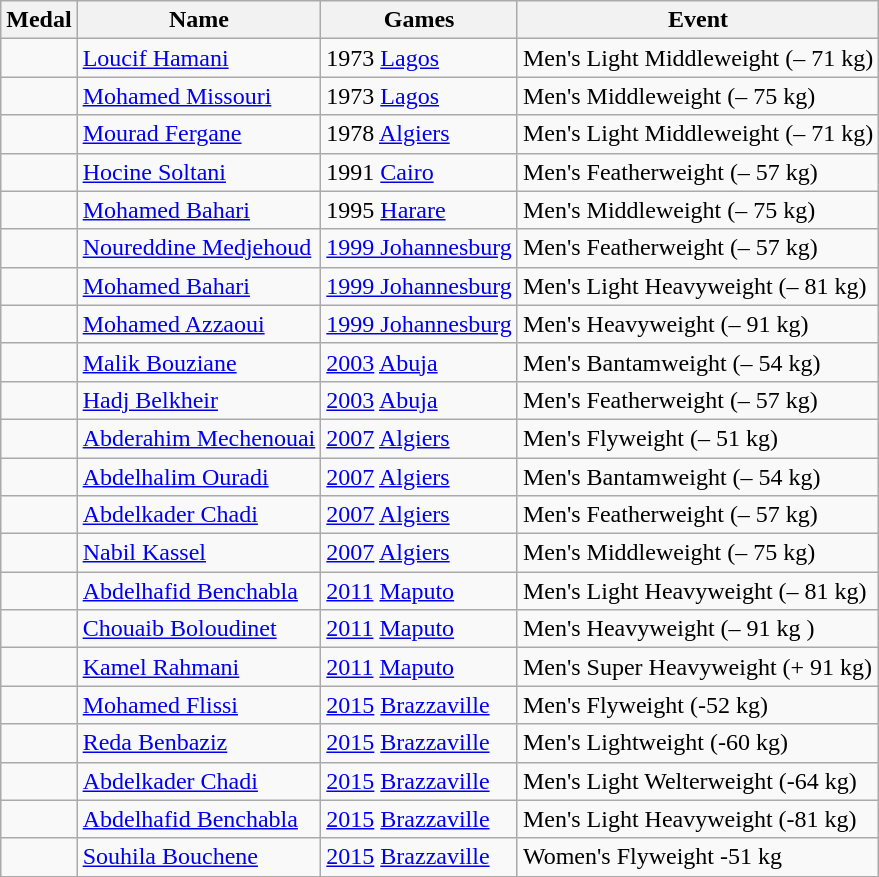<table class="wikitable sortable">
<tr>
<th>Medal</th>
<th>Name</th>
<th>Games</th>
<th>Event</th>
</tr>
<tr>
<td></td>
<td><a href='#'>Loucif Hamani</a></td>
<td>1973 <a href='#'>Lagos</a></td>
<td>Men's Light Middleweight (– 71 kg)</td>
</tr>
<tr>
<td></td>
<td><a href='#'>Mohamed Missouri</a></td>
<td>1973 <a href='#'>Lagos</a></td>
<td>Men's Middleweight (– 75 kg)</td>
</tr>
<tr>
<td></td>
<td><a href='#'>Mourad Fergane</a></td>
<td>1978 <a href='#'>Algiers</a></td>
<td>Men's Light Middleweight (– 71 kg)</td>
</tr>
<tr>
<td></td>
<td><a href='#'>Hocine Soltani</a></td>
<td>1991 <a href='#'>Cairo</a></td>
<td>Men's Featherweight (– 57 kg)</td>
</tr>
<tr>
<td></td>
<td><a href='#'>Mohamed Bahari</a></td>
<td>1995 <a href='#'>Harare</a></td>
<td>Men's Middleweight (– 75 kg)</td>
</tr>
<tr>
<td></td>
<td><a href='#'>Noureddine Medjehoud</a></td>
<td><a href='#'>1999 Johannesburg</a></td>
<td>Men's Featherweight (– 57 kg)</td>
</tr>
<tr>
<td></td>
<td><a href='#'>Mohamed Bahari</a></td>
<td><a href='#'>1999 Johannesburg</a></td>
<td>Men's Light Heavyweight (– 81 kg)</td>
</tr>
<tr>
<td></td>
<td><a href='#'>Mohamed Azzaoui</a></td>
<td><a href='#'>1999 Johannesburg</a></td>
<td>Men's Heavyweight (– 91 kg)</td>
</tr>
<tr>
<td></td>
<td><a href='#'>Malik Bouziane</a></td>
<td> <a href='#'>2003</a> <a href='#'>Abuja</a></td>
<td>Men's Bantamweight (– 54 kg)</td>
</tr>
<tr>
<td></td>
<td><a href='#'>Hadj Belkheir</a></td>
<td> <a href='#'>2003</a> <a href='#'>Abuja</a></td>
<td>Men's Featherweight (– 57 kg)</td>
</tr>
<tr>
<td></td>
<td><a href='#'>Abderahim Mechenouai</a></td>
<td> <a href='#'>2007</a> <a href='#'>Algiers</a></td>
<td>Men's Flyweight (– 51 kg)</td>
</tr>
<tr>
<td></td>
<td><a href='#'>Abdelhalim Ouradi</a></td>
<td> <a href='#'>2007</a> <a href='#'>Algiers</a></td>
<td>Men's Bantamweight (– 54 kg)</td>
</tr>
<tr>
<td></td>
<td><a href='#'>Abdelkader Chadi</a></td>
<td> <a href='#'>2007</a> <a href='#'>Algiers</a></td>
<td>Men's Featherweight (– 57 kg)</td>
</tr>
<tr>
<td></td>
<td><a href='#'>Nabil Kassel</a></td>
<td> <a href='#'>2007</a> <a href='#'>Algiers</a></td>
<td>Men's Middleweight (– 75 kg)</td>
</tr>
<tr>
<td></td>
<td><a href='#'>Abdelhafid Benchabla</a></td>
<td> <a href='#'>2011</a> <a href='#'>Maputo</a></td>
<td>Men's Light Heavyweight (– 81 kg)</td>
</tr>
<tr>
<td></td>
<td><a href='#'>Chouaib Boloudinet</a></td>
<td> <a href='#'>2011</a> <a href='#'>Maputo</a></td>
<td>Men's Heavyweight (– 91 kg )</td>
</tr>
<tr>
<td></td>
<td><a href='#'>Kamel Rahmani</a></td>
<td> <a href='#'>2011</a> <a href='#'>Maputo</a></td>
<td>Men's Super Heavyweight (+ 91 kg)</td>
</tr>
<tr>
<td></td>
<td><a href='#'>Mohamed Flissi</a></td>
<td> <a href='#'>2015</a> <a href='#'>Brazzaville</a></td>
<td>Men's Flyweight (-52 kg)</td>
</tr>
<tr>
<td></td>
<td><a href='#'>Reda Benbaziz</a></td>
<td> <a href='#'>2015</a> <a href='#'>Brazzaville</a></td>
<td>Men's Lightweight (-60 kg)</td>
</tr>
<tr>
<td></td>
<td><a href='#'>Abdelkader Chadi</a></td>
<td> <a href='#'>2015</a> <a href='#'>Brazzaville</a></td>
<td>Men's Light Welterweight (-64 kg)</td>
</tr>
<tr>
<td></td>
<td><a href='#'>Abdelhafid Benchabla</a></td>
<td> <a href='#'>2015</a> <a href='#'>Brazzaville</a></td>
<td>Men's Light Heavyweight (-81 kg)</td>
</tr>
<tr>
<td></td>
<td><a href='#'>Souhila Bouchene</a></td>
<td> <a href='#'>2015</a> <a href='#'>Brazzaville</a></td>
<td>Women's Flyweight -51 kg</td>
</tr>
</table>
